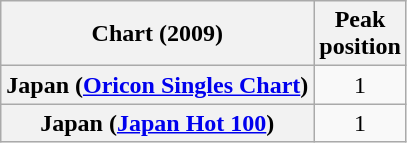<table class="wikitable sortable plainrowheaders" style="text-align:center">
<tr>
<th scope="col">Chart (2009)</th>
<th scope="col">Peak<br> position</th>
</tr>
<tr>
<th scope="row">Japan (<a href='#'>Oricon Singles Chart</a>)</th>
<td>1</td>
</tr>
<tr>
<th scope="row">Japan (<a href='#'>Japan Hot 100</a>)</th>
<td>1</td>
</tr>
</table>
